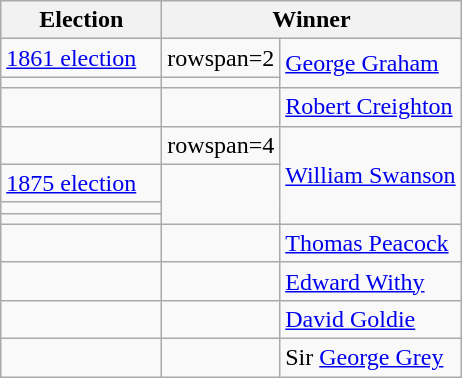<table class=wikitable>
<tr>
<th width=100>Election</th>
<th width=175 colspan=2>Winner</th>
</tr>
<tr>
<td><a href='#'>1861 election</a></td>
<td>rowspan=2 </td>
<td rowspan=2><a href='#'>George Graham</a></td>
</tr>
<tr>
<td></td>
</tr>
<tr>
<td></td>
<td></td>
<td><a href='#'>Robert Creighton</a></td>
</tr>
<tr>
<td></td>
<td>rowspan=4 </td>
<td rowspan=4><a href='#'>William Swanson</a></td>
</tr>
<tr>
<td><a href='#'>1875 election</a></td>
</tr>
<tr>
<td></td>
</tr>
<tr>
<td></td>
</tr>
<tr>
<td></td>
<td></td>
<td><a href='#'>Thomas Peacock</a></td>
</tr>
<tr>
<td></td>
<td></td>
<td><a href='#'>Edward Withy</a></td>
</tr>
<tr>
<td></td>
<td></td>
<td><a href='#'>David Goldie</a></td>
</tr>
<tr>
<td></td>
<td></td>
<td>Sir <a href='#'>George Grey</a></td>
</tr>
</table>
